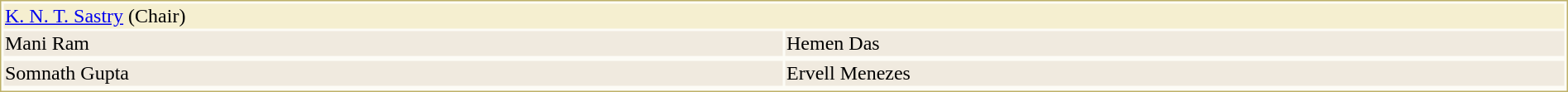<table style="width:100%;border: 1px solid #BEB168;background-color:#FDFCF6;">
<tr>
<td colspan="2" style="background-color:#F5EFD0;"> <a href='#'>K. N. T. Sastry</a> (Chair)</td>
</tr>
<tr style="background-color:#F0EADF;">
<td style="width:50%"> Mani Ram</td>
<td style="width:50%"> Hemen Das</td>
</tr>
<tr style="vertical-align:top;">
</tr>
<tr style="background-color:#F0EADF;">
<td style="width:50%"> Somnath Gupta</td>
<td style="width:50%"> Ervell Menezes</td>
</tr>
<tr style="vertical-align:top;">
</tr>
</table>
